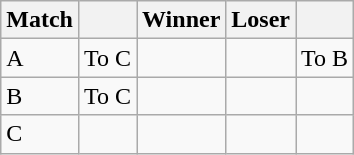<table class=wikitable>
<tr>
<th>Match</th>
<th></th>
<th>Winner</th>
<th>Loser</th>
<th></th>
</tr>
<tr>
<td>A</td>
<td>To C</td>
<td></td>
<td></td>
<td>To B</td>
</tr>
<tr>
<td>B</td>
<td>To C</td>
<td></td>
<td></td>
<td></td>
</tr>
<tr>
<td>C</td>
<td></td>
<td></td>
<td></td>
<td></td>
</tr>
</table>
